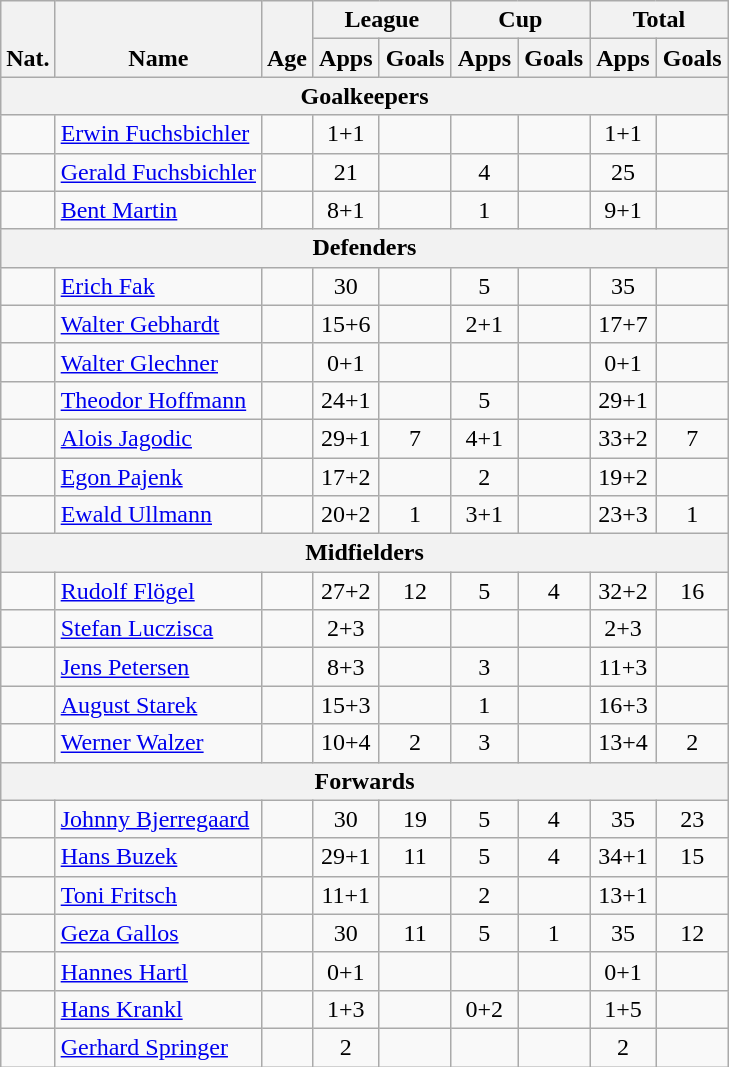<table class="wikitable" style="text-align:center">
<tr>
<th rowspan="2" valign="bottom">Nat.</th>
<th rowspan="2" valign="bottom">Name</th>
<th rowspan="2" valign="bottom">Age</th>
<th colspan="2" width="85">League</th>
<th colspan="2" width="85">Cup</th>
<th colspan="2" width="85">Total</th>
</tr>
<tr>
<th>Apps</th>
<th>Goals</th>
<th>Apps</th>
<th>Goals</th>
<th>Apps</th>
<th>Goals</th>
</tr>
<tr>
<th colspan=15>Goalkeepers</th>
</tr>
<tr>
<td></td>
<td align="left"><a href='#'>Erwin Fuchsbichler</a></td>
<td></td>
<td>1+1</td>
<td></td>
<td></td>
<td></td>
<td>1+1</td>
<td></td>
</tr>
<tr>
<td></td>
<td align="left"><a href='#'>Gerald Fuchsbichler</a></td>
<td></td>
<td>21</td>
<td></td>
<td>4</td>
<td></td>
<td>25</td>
<td></td>
</tr>
<tr>
<td></td>
<td align="left"><a href='#'>Bent Martin</a></td>
<td></td>
<td>8+1</td>
<td></td>
<td>1</td>
<td></td>
<td>9+1</td>
<td></td>
</tr>
<tr>
<th colspan=15>Defenders</th>
</tr>
<tr>
<td></td>
<td align="left"><a href='#'>Erich Fak</a></td>
<td></td>
<td>30</td>
<td></td>
<td>5</td>
<td></td>
<td>35</td>
<td></td>
</tr>
<tr>
<td></td>
<td align="left"><a href='#'>Walter Gebhardt</a></td>
<td></td>
<td>15+6</td>
<td></td>
<td>2+1</td>
<td></td>
<td>17+7</td>
<td></td>
</tr>
<tr>
<td></td>
<td align="left"><a href='#'>Walter Glechner</a></td>
<td></td>
<td>0+1</td>
<td></td>
<td></td>
<td></td>
<td>0+1</td>
<td></td>
</tr>
<tr>
<td></td>
<td align="left"><a href='#'>Theodor Hoffmann</a></td>
<td></td>
<td>24+1</td>
<td></td>
<td>5</td>
<td></td>
<td>29+1</td>
<td></td>
</tr>
<tr>
<td></td>
<td align="left"><a href='#'>Alois Jagodic</a></td>
<td></td>
<td>29+1</td>
<td>7</td>
<td>4+1</td>
<td></td>
<td>33+2</td>
<td>7</td>
</tr>
<tr>
<td></td>
<td align="left"><a href='#'>Egon Pajenk</a></td>
<td></td>
<td>17+2</td>
<td></td>
<td>2</td>
<td></td>
<td>19+2</td>
<td></td>
</tr>
<tr>
<td></td>
<td align="left"><a href='#'>Ewald Ullmann</a></td>
<td></td>
<td>20+2</td>
<td>1</td>
<td>3+1</td>
<td></td>
<td>23+3</td>
<td>1</td>
</tr>
<tr>
<th colspan=15>Midfielders</th>
</tr>
<tr>
<td></td>
<td align="left"><a href='#'>Rudolf Flögel</a></td>
<td></td>
<td>27+2</td>
<td>12</td>
<td>5</td>
<td>4</td>
<td>32+2</td>
<td>16</td>
</tr>
<tr>
<td></td>
<td align="left"><a href='#'>Stefan Luczisca</a></td>
<td></td>
<td>2+3</td>
<td></td>
<td></td>
<td></td>
<td>2+3</td>
<td></td>
</tr>
<tr>
<td></td>
<td align="left"><a href='#'>Jens Petersen</a></td>
<td></td>
<td>8+3</td>
<td></td>
<td>3</td>
<td></td>
<td>11+3</td>
<td></td>
</tr>
<tr>
<td></td>
<td align="left"><a href='#'>August Starek</a></td>
<td></td>
<td>15+3</td>
<td></td>
<td>1</td>
<td></td>
<td>16+3</td>
<td></td>
</tr>
<tr>
<td></td>
<td align="left"><a href='#'>Werner Walzer</a></td>
<td></td>
<td>10+4</td>
<td>2</td>
<td>3</td>
<td></td>
<td>13+4</td>
<td>2</td>
</tr>
<tr>
<th colspan=15>Forwards</th>
</tr>
<tr>
<td></td>
<td align="left"><a href='#'>Johnny Bjerregaard</a></td>
<td></td>
<td>30</td>
<td>19</td>
<td>5</td>
<td>4</td>
<td>35</td>
<td>23</td>
</tr>
<tr>
<td></td>
<td align="left"><a href='#'>Hans Buzek</a></td>
<td></td>
<td>29+1</td>
<td>11</td>
<td>5</td>
<td>4</td>
<td>34+1</td>
<td>15</td>
</tr>
<tr>
<td></td>
<td align="left"><a href='#'>Toni Fritsch</a></td>
<td></td>
<td>11+1</td>
<td></td>
<td>2</td>
<td></td>
<td>13+1</td>
<td></td>
</tr>
<tr>
<td></td>
<td align="left"><a href='#'>Geza Gallos</a></td>
<td></td>
<td>30</td>
<td>11</td>
<td>5</td>
<td>1</td>
<td>35</td>
<td>12</td>
</tr>
<tr>
<td></td>
<td align="left"><a href='#'>Hannes Hartl</a></td>
<td></td>
<td>0+1</td>
<td></td>
<td></td>
<td></td>
<td>0+1</td>
<td></td>
</tr>
<tr>
<td></td>
<td align="left"><a href='#'>Hans Krankl</a></td>
<td></td>
<td>1+3</td>
<td></td>
<td>0+2</td>
<td></td>
<td>1+5</td>
<td></td>
</tr>
<tr>
<td></td>
<td align="left"><a href='#'>Gerhard Springer</a></td>
<td></td>
<td>2</td>
<td></td>
<td></td>
<td></td>
<td>2</td>
<td></td>
</tr>
</table>
